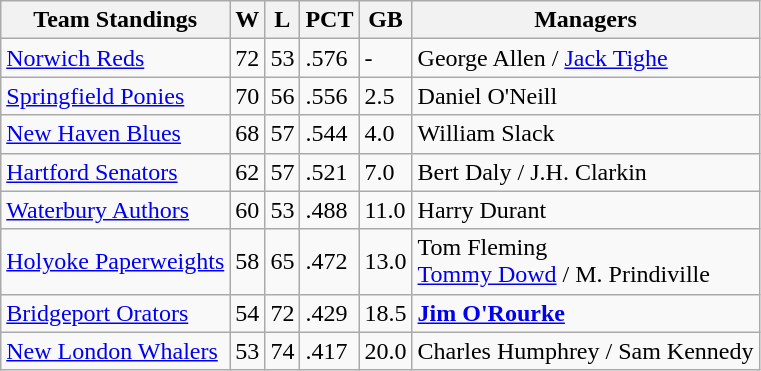<table class="wikitable">
<tr>
<th>Team Standings</th>
<th>W</th>
<th>L</th>
<th>PCT</th>
<th>GB</th>
<th>Managers</th>
</tr>
<tr>
<td><a href='#'>Norwich Reds</a></td>
<td>72</td>
<td>53</td>
<td>.576</td>
<td>-</td>
<td>George Allen / <a href='#'>Jack Tighe</a></td>
</tr>
<tr>
<td><a href='#'>Springfield Ponies</a></td>
<td>70</td>
<td>56</td>
<td>.556</td>
<td>2.5</td>
<td>Daniel O'Neill</td>
</tr>
<tr>
<td><a href='#'>New Haven Blues</a></td>
<td>68</td>
<td>57</td>
<td>.544</td>
<td>4.0</td>
<td>William Slack</td>
</tr>
<tr>
<td><a href='#'>Hartford Senators</a></td>
<td>62</td>
<td>57</td>
<td>.521</td>
<td>7.0</td>
<td>Bert Daly / J.H. Clarkin</td>
</tr>
<tr>
<td><a href='#'>Waterbury Authors</a></td>
<td>60</td>
<td>53</td>
<td>.488</td>
<td>11.0</td>
<td>Harry Durant</td>
</tr>
<tr>
<td><a href='#'>Holyoke Paperweights</a></td>
<td>58</td>
<td>65</td>
<td>.472</td>
<td>13.0</td>
<td>Tom Fleming <br> <a href='#'>Tommy Dowd</a> / M. Prindiville</td>
</tr>
<tr>
<td><a href='#'>Bridgeport Orators</a></td>
<td>54</td>
<td>72</td>
<td>.429</td>
<td>18.5</td>
<td><strong><a href='#'>Jim O'Rourke</a></strong></td>
</tr>
<tr>
<td><a href='#'>New London Whalers</a></td>
<td>53</td>
<td>74</td>
<td>.417</td>
<td>20.0</td>
<td>Charles Humphrey / Sam Kennedy</td>
</tr>
</table>
